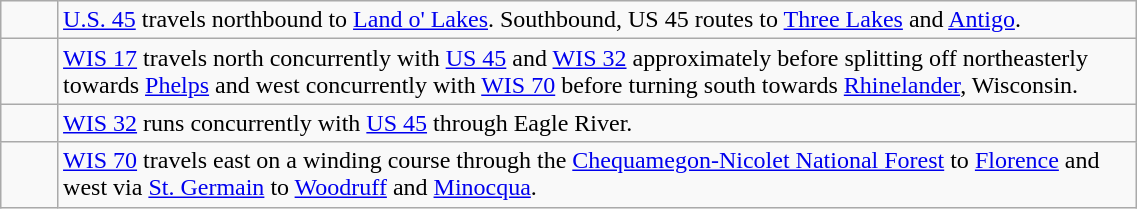<table class="wikitable" style="width:60%">
<tr>
<td></td>
<td><a href='#'>U.S. 45</a> travels northbound to <a href='#'>Land o' Lakes</a>. Southbound, US 45 routes to <a href='#'>Three Lakes</a> and <a href='#'>Antigo</a>.</td>
</tr>
<tr>
<td></td>
<td><a href='#'>WIS 17</a> travels north concurrently with <a href='#'>US 45</a> and <a href='#'>WIS 32</a> approximately  before splitting off northeasterly towards <a href='#'>Phelps</a> and west concurrently with <a href='#'>WIS 70</a> before turning south towards <a href='#'>Rhinelander</a>, Wisconsin.</td>
</tr>
<tr>
<td width="5%"></td>
<td><a href='#'>WIS 32</a> runs concurrently with <a href='#'>US 45</a> through Eagle River.</td>
</tr>
<tr>
<td></td>
<td><a href='#'>WIS 70</a> travels east on a winding course through the <a href='#'>Chequamegon-Nicolet National Forest</a> to <a href='#'>Florence</a> and west via <a href='#'>St. Germain</a> to <a href='#'>Woodruff</a> and <a href='#'>Minocqua</a>.</td>
</tr>
</table>
